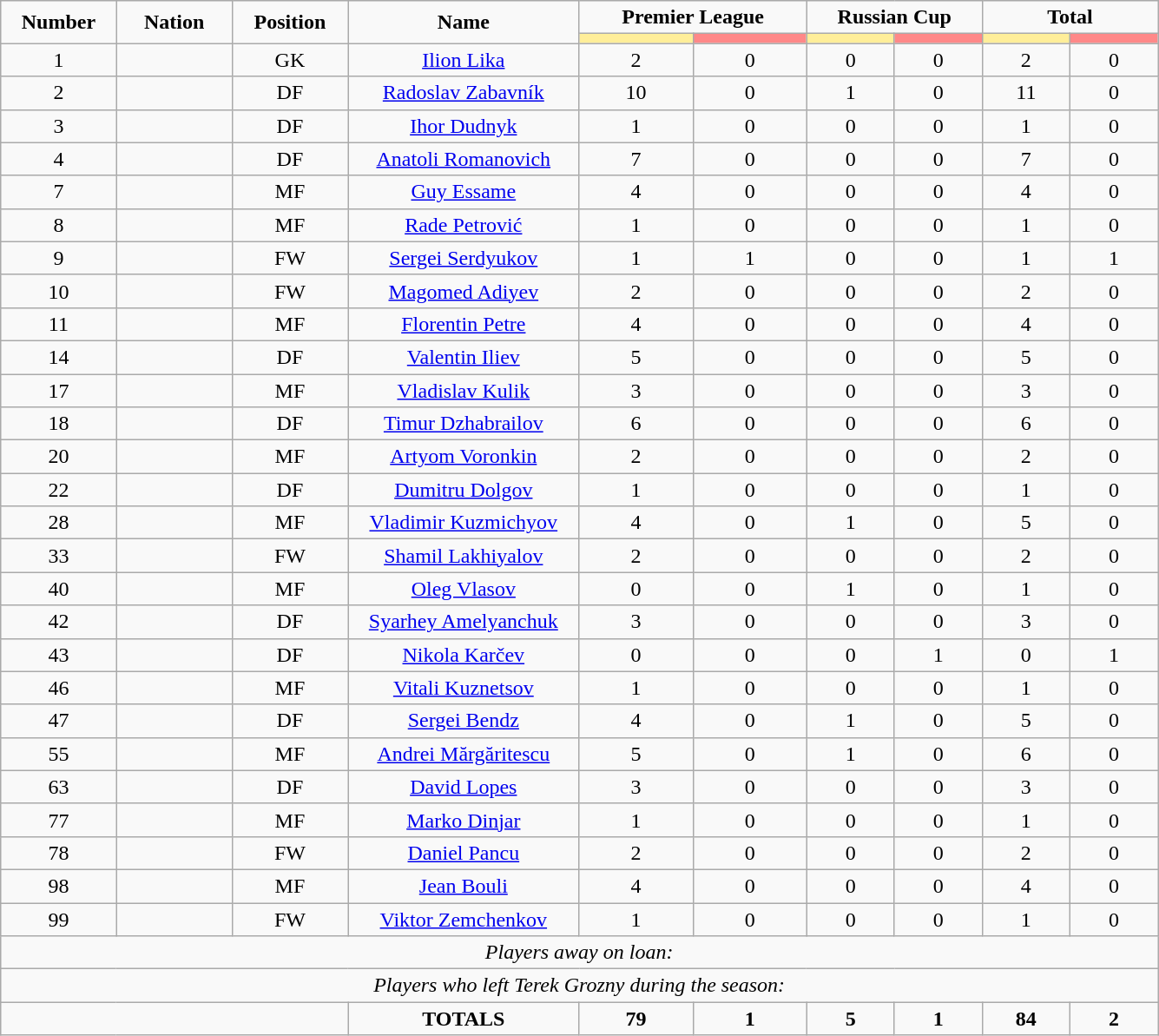<table class="wikitable" style="font-size: 100%; text-align: center;">
<tr>
<td rowspan="2" width="10%" align="center"><strong>Number</strong></td>
<td rowspan="2" width="10%" align="center"><strong>Nation</strong></td>
<td rowspan="2" width="10%" align="center"><strong>Position</strong></td>
<td rowspan="2" width="20%" align="center"><strong>Name</strong></td>
<td colspan="2" align="center"><strong>Premier League</strong></td>
<td colspan="2" align="center"><strong>Russian Cup</strong></td>
<td colspan="2" align="center"><strong>Total</strong></td>
</tr>
<tr>
<th width=80 style="background: #FFEE99"></th>
<th width=80 style="background: #FF8888"></th>
<th width=60 style="background: #FFEE99"></th>
<th width=60 style="background: #FF8888"></th>
<th width=60 style="background: #FFEE99"></th>
<th width=60 style="background: #FF8888"></th>
</tr>
<tr>
<td>1</td>
<td></td>
<td>GK</td>
<td><a href='#'>Ilion Lika</a></td>
<td>2</td>
<td>0</td>
<td>0</td>
<td>0</td>
<td>2</td>
<td>0</td>
</tr>
<tr>
<td>2</td>
<td></td>
<td>DF</td>
<td><a href='#'>Radoslav Zabavník</a></td>
<td>10</td>
<td>0</td>
<td>1</td>
<td>0</td>
<td>11</td>
<td>0</td>
</tr>
<tr>
<td>3</td>
<td></td>
<td>DF</td>
<td><a href='#'>Ihor Dudnyk</a></td>
<td>1</td>
<td>0</td>
<td>0</td>
<td>0</td>
<td>1</td>
<td>0</td>
</tr>
<tr>
<td>4</td>
<td></td>
<td>DF</td>
<td><a href='#'>Anatoli Romanovich</a></td>
<td>7</td>
<td>0</td>
<td>0</td>
<td>0</td>
<td>7</td>
<td>0</td>
</tr>
<tr>
<td>7</td>
<td></td>
<td>MF</td>
<td><a href='#'>Guy Essame</a></td>
<td>4</td>
<td>0</td>
<td>0</td>
<td>0</td>
<td>4</td>
<td>0</td>
</tr>
<tr>
<td>8</td>
<td></td>
<td>MF</td>
<td><a href='#'>Rade Petrović</a></td>
<td>1</td>
<td>0</td>
<td>0</td>
<td>0</td>
<td>1</td>
<td>0</td>
</tr>
<tr>
<td>9</td>
<td></td>
<td>FW</td>
<td><a href='#'>Sergei Serdyukov</a></td>
<td>1</td>
<td>1</td>
<td>0</td>
<td>0</td>
<td>1</td>
<td>1</td>
</tr>
<tr>
<td>10</td>
<td></td>
<td>FW</td>
<td><a href='#'>Magomed Adiyev</a></td>
<td>2</td>
<td>0</td>
<td>0</td>
<td>0</td>
<td>2</td>
<td>0</td>
</tr>
<tr>
<td>11</td>
<td></td>
<td>MF</td>
<td><a href='#'>Florentin Petre</a></td>
<td>4</td>
<td>0</td>
<td>0</td>
<td>0</td>
<td>4</td>
<td>0</td>
</tr>
<tr>
<td>14</td>
<td></td>
<td>DF</td>
<td><a href='#'>Valentin Iliev</a></td>
<td>5</td>
<td>0</td>
<td>0</td>
<td>0</td>
<td>5</td>
<td>0</td>
</tr>
<tr>
<td>17</td>
<td></td>
<td>MF</td>
<td><a href='#'>Vladislav Kulik</a></td>
<td>3</td>
<td>0</td>
<td>0</td>
<td>0</td>
<td>3</td>
<td>0</td>
</tr>
<tr>
<td>18</td>
<td></td>
<td>DF</td>
<td><a href='#'>Timur Dzhabrailov</a></td>
<td>6</td>
<td>0</td>
<td>0</td>
<td>0</td>
<td>6</td>
<td>0</td>
</tr>
<tr>
<td>20</td>
<td></td>
<td>MF</td>
<td><a href='#'>Artyom Voronkin</a></td>
<td>2</td>
<td>0</td>
<td>0</td>
<td>0</td>
<td>2</td>
<td>0</td>
</tr>
<tr>
<td>22</td>
<td></td>
<td>DF</td>
<td><a href='#'>Dumitru Dolgov</a></td>
<td>1</td>
<td>0</td>
<td>0</td>
<td>0</td>
<td>1</td>
<td>0</td>
</tr>
<tr>
<td>28</td>
<td></td>
<td>MF</td>
<td><a href='#'>Vladimir Kuzmichyov</a></td>
<td>4</td>
<td>0</td>
<td>1</td>
<td>0</td>
<td>5</td>
<td>0</td>
</tr>
<tr>
<td>33</td>
<td></td>
<td>FW</td>
<td><a href='#'>Shamil Lakhiyalov</a></td>
<td>2</td>
<td>0</td>
<td>0</td>
<td>0</td>
<td>2</td>
<td>0</td>
</tr>
<tr>
<td>40</td>
<td></td>
<td>MF</td>
<td><a href='#'>Oleg Vlasov</a></td>
<td>0</td>
<td>0</td>
<td>1</td>
<td>0</td>
<td>1</td>
<td>0</td>
</tr>
<tr>
<td>42</td>
<td></td>
<td>DF</td>
<td><a href='#'>Syarhey Amelyanchuk</a></td>
<td>3</td>
<td>0</td>
<td>0</td>
<td>0</td>
<td>3</td>
<td>0</td>
</tr>
<tr>
<td>43</td>
<td></td>
<td>DF</td>
<td><a href='#'>Nikola Karčev</a></td>
<td>0</td>
<td>0</td>
<td>0</td>
<td>1</td>
<td>0</td>
<td>1</td>
</tr>
<tr>
<td>46</td>
<td></td>
<td>MF</td>
<td><a href='#'>Vitali Kuznetsov</a></td>
<td>1</td>
<td>0</td>
<td>0</td>
<td>0</td>
<td>1</td>
<td>0</td>
</tr>
<tr>
<td>47</td>
<td></td>
<td>DF</td>
<td><a href='#'>Sergei Bendz</a></td>
<td>4</td>
<td>0</td>
<td>1</td>
<td>0</td>
<td>5</td>
<td>0</td>
</tr>
<tr>
<td>55</td>
<td></td>
<td>MF</td>
<td><a href='#'>Andrei Mărgăritescu</a></td>
<td>5</td>
<td>0</td>
<td>1</td>
<td>0</td>
<td>6</td>
<td>0</td>
</tr>
<tr>
<td>63</td>
<td></td>
<td>DF</td>
<td><a href='#'>David Lopes</a></td>
<td>3</td>
<td>0</td>
<td>0</td>
<td>0</td>
<td>3</td>
<td>0</td>
</tr>
<tr>
<td>77</td>
<td></td>
<td>MF</td>
<td><a href='#'>Marko Dinjar</a></td>
<td>1</td>
<td>0</td>
<td>0</td>
<td>0</td>
<td>1</td>
<td>0</td>
</tr>
<tr>
<td>78</td>
<td></td>
<td>FW</td>
<td><a href='#'>Daniel Pancu</a></td>
<td>2</td>
<td>0</td>
<td>0</td>
<td>0</td>
<td>2</td>
<td>0</td>
</tr>
<tr>
<td>98</td>
<td></td>
<td>MF</td>
<td><a href='#'>Jean Bouli</a></td>
<td>4</td>
<td>0</td>
<td>0</td>
<td>0</td>
<td>4</td>
<td>0</td>
</tr>
<tr>
<td>99</td>
<td></td>
<td>FW</td>
<td><a href='#'>Viktor Zemchenkov</a></td>
<td>1</td>
<td>0</td>
<td>0</td>
<td>0</td>
<td>1</td>
<td>0</td>
</tr>
<tr>
<td colspan="14"><em>Players away on loan:</em></td>
</tr>
<tr>
<td colspan="14"><em>Players who left Terek Grozny during the season:</em></td>
</tr>
<tr>
<td colspan="3"></td>
<td><strong>TOTALS</strong></td>
<td><strong>79</strong></td>
<td><strong>1</strong></td>
<td><strong>5</strong></td>
<td><strong>1</strong></td>
<td><strong>84</strong></td>
<td><strong>2</strong></td>
</tr>
</table>
